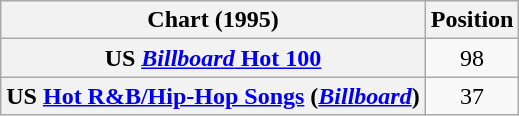<table class="wikitable sortable plainrowheaders" style="text-align:center">
<tr>
<th>Chart (1995)</th>
<th>Position</th>
</tr>
<tr>
<th scope="row">US <a href='#'><em>Billboard</em> Hot 100</a></th>
<td align="center">98</td>
</tr>
<tr>
<th scope="row">US <a href='#'>Hot R&B/Hip-Hop Songs</a> (<em><a href='#'>Billboard</a></em>)</th>
<td align="center">37</td>
</tr>
</table>
